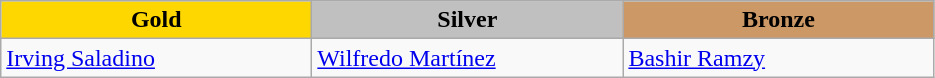<table class="wikitable" style="text-align:left">
<tr align="center">
<td width=200 bgcolor=gold><strong>Gold</strong></td>
<td width=200 bgcolor=silver><strong>Silver</strong></td>
<td width=200 bgcolor=CC9966><strong>Bronze</strong></td>
</tr>
<tr>
<td><a href='#'>Irving Saladino</a><br><em></em></td>
<td><a href='#'>Wilfredo Martínez</a><br><em></em></td>
<td><a href='#'>Bashir Ramzy</a><br><em></em></td>
</tr>
</table>
